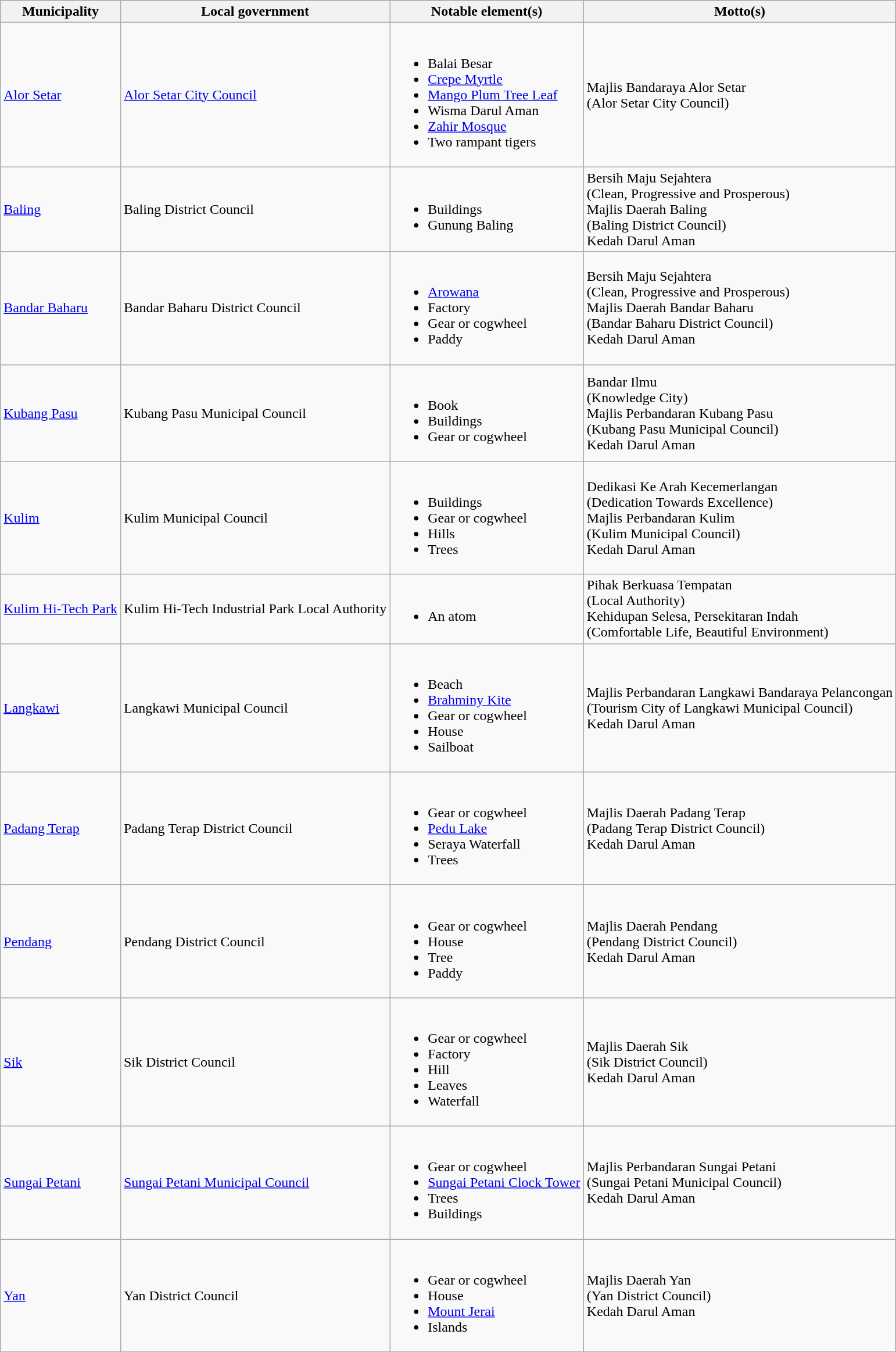<table class=wikitable>
<tr>
<th>Municipality</th>
<th>Local government</th>
<th>Notable element(s)</th>
<th>Motto(s)</th>
</tr>
<tr>
<td><a href='#'>Alor Setar</a></td>
<td><a href='#'>Alor Setar City Council</a></td>
<td><br><ul><li>Balai Besar</li><li><a href='#'>Crepe Myrtle</a></li><li><a href='#'>Mango Plum Tree Leaf</a></li><li>Wisma Darul Aman</li><li><a href='#'>Zahir Mosque</a></li><li>Two rampant tigers</li></ul></td>
<td>Majlis Bandaraya Alor Setar<br>(Alor Setar City Council)</td>
</tr>
<tr>
<td><a href='#'>Baling</a></td>
<td>Baling District Council</td>
<td><br><ul><li>Buildings</li><li>Gunung Baling</li></ul></td>
<td>Bersih Maju Sejahtera<br>(Clean, Progressive and Prosperous)<br>Majlis Daerah Baling<br>(Baling District Council)<br>Kedah Darul Aman</td>
</tr>
<tr>
<td><a href='#'>Bandar Baharu</a></td>
<td>Bandar Baharu District Council</td>
<td><br><ul><li><a href='#'>Arowana</a></li><li>Factory</li><li>Gear or cogwheel</li><li>Paddy</li></ul></td>
<td>Bersih Maju Sejahtera<br>(Clean, Progressive and Prosperous)<br>Majlis Daerah Bandar Baharu<br>(Bandar Baharu District Council)<br>Kedah Darul Aman</td>
</tr>
<tr>
<td><a href='#'>Kubang Pasu</a></td>
<td>Kubang Pasu Municipal Council</td>
<td><br><ul><li>Book</li><li>Buildings</li><li>Gear or cogwheel</li></ul></td>
<td>Bandar Ilmu<br>(Knowledge City)<br>Majlis Perbandaran Kubang Pasu<br>(Kubang Pasu Municipal Council)<br>Kedah Darul Aman</td>
</tr>
<tr>
<td><a href='#'>Kulim</a></td>
<td>Kulim Municipal Council</td>
<td><br><ul><li>Buildings</li><li>Gear or cogwheel</li><li>Hills</li><li>Trees</li></ul></td>
<td>Dedikasi Ke Arah Kecemerlangan<br>(Dedication Towards Excellence)<br>Majlis Perbandaran Kulim<br>(Kulim Municipal Council)<br>Kedah Darul Aman</td>
</tr>
<tr>
<td><a href='#'>Kulim Hi-Tech Park</a></td>
<td>Kulim Hi-Tech Industrial Park Local Authority</td>
<td><br><ul><li>An atom</li></ul></td>
<td>Pihak Berkuasa Tempatan<br>(Local Authority)<br>Kehidupan Selesa, Persekitaran Indah<br>(Comfortable Life, Beautiful Environment)</td>
</tr>
<tr>
<td><a href='#'>Langkawi</a></td>
<td>Langkawi Municipal Council</td>
<td><br><ul><li>Beach</li><li><a href='#'>Brahminy Kite</a></li><li>Gear or cogwheel</li><li>House</li><li>Sailboat</li></ul></td>
<td>Majlis Perbandaran Langkawi Bandaraya Pelancongan<br>(Tourism City of Langkawi Municipal Council)<br>Kedah Darul Aman</td>
</tr>
<tr>
<td><a href='#'>Padang Terap</a></td>
<td>Padang Terap District Council</td>
<td><br><ul><li>Gear or cogwheel</li><li><a href='#'>Pedu Lake</a></li><li>Seraya Waterfall</li><li>Trees</li></ul></td>
<td>Majlis Daerah Padang Terap<br>(Padang Terap District Council)<br>Kedah Darul Aman</td>
</tr>
<tr>
<td><a href='#'>Pendang</a></td>
<td>Pendang District Council</td>
<td><br><ul><li>Gear or cogwheel</li><li>House</li><li>Tree</li><li>Paddy</li></ul></td>
<td>Majlis Daerah Pendang<br>(Pendang District Council)<br>Kedah Darul Aman</td>
</tr>
<tr>
<td><a href='#'>Sik</a></td>
<td>Sik District Council</td>
<td><br><ul><li>Gear or cogwheel</li><li>Factory</li><li>Hill</li><li>Leaves</li><li>Waterfall</li></ul></td>
<td>Majlis Daerah Sik<br>(Sik District Council)<br>Kedah Darul Aman</td>
</tr>
<tr>
<td><a href='#'>Sungai Petani</a></td>
<td><a href='#'>Sungai Petani Municipal Council</a></td>
<td><br><ul><li>Gear or cogwheel</li><li><a href='#'>Sungai Petani Clock Tower</a></li><li>Trees</li><li>Buildings</li></ul></td>
<td>Majlis Perbandaran Sungai Petani<br>(Sungai Petani Municipal Council)<br>Kedah Darul Aman</td>
</tr>
<tr>
<td><a href='#'>Yan</a></td>
<td>Yan District Council</td>
<td><br><ul><li>Gear or cogwheel</li><li>House</li><li><a href='#'>Mount Jerai</a></li><li>Islands</li></ul></td>
<td>Majlis Daerah Yan<br>(Yan District Council)<br>Kedah Darul Aman</td>
</tr>
</table>
